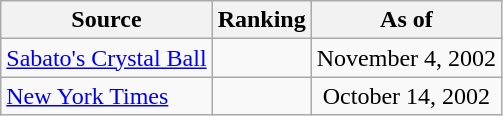<table class="wikitable" style="text-align:center">
<tr>
<th>Source</th>
<th>Ranking</th>
<th>As of</th>
</tr>
<tr>
<td align=left><a href='#'>Sabato's Crystal Ball</a></td>
<td></td>
<td>November 4, 2002</td>
</tr>
<tr>
<td align=left><a href='#'>New York Times</a></td>
<td></td>
<td>October 14, 2002</td>
</tr>
</table>
